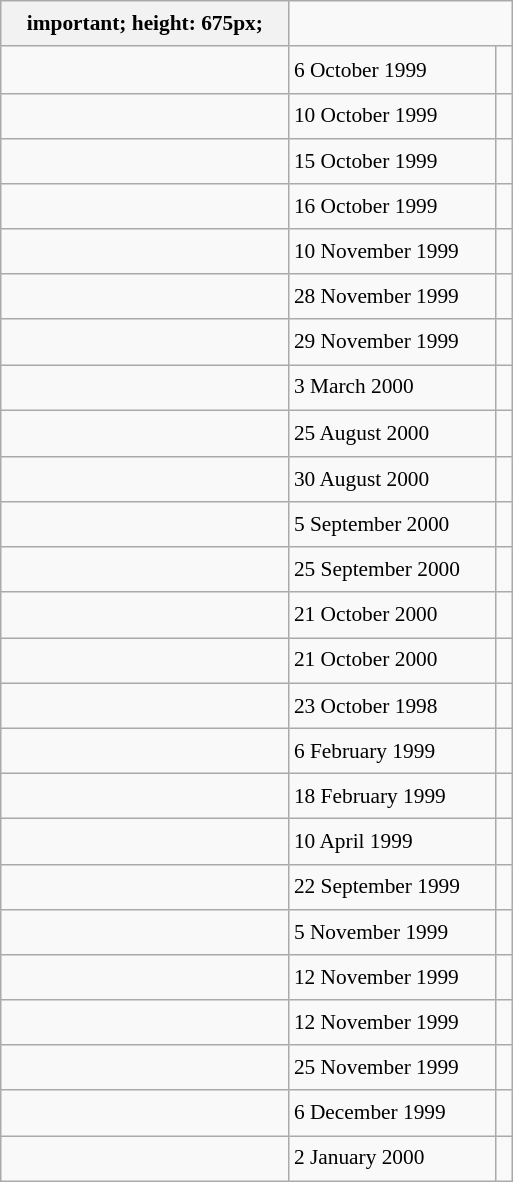<table class="wikitable" style="font-size: 89%; float: left; width: 24em; margin-right: 1em; line-height: 1.65em">
<tr>
<th>important; height: 675px;</th>
</tr>
<tr>
<td></td>
<td>6 October 1999</td>
<td><small></small> </td>
</tr>
<tr>
<td></td>
<td>10 October 1999</td>
<td><small></small></td>
</tr>
<tr>
<td></td>
<td>15 October 1999</td>
<td><small></small></td>
</tr>
<tr>
<td></td>
<td>16 October 1999</td>
<td><small></small></td>
</tr>
<tr>
<td></td>
<td>10 November 1999</td>
<td><small></small></td>
</tr>
<tr>
<td></td>
<td>28 November 1999</td>
<td><small></small></td>
</tr>
<tr>
<td></td>
<td>29 November 1999</td>
<td><small></small></td>
</tr>
<tr>
<td></td>
<td>3 March 2000</td>
<td><small></small></td>
</tr>
<tr>
<td></td>
<td>25 August 2000</td>
<td><small></small> </td>
</tr>
<tr>
<td></td>
<td>30 August 2000</td>
<td><small></small></td>
</tr>
<tr>
<td></td>
<td>5 September 2000</td>
<td><small></small></td>
</tr>
<tr>
<td></td>
<td>25 September 2000</td>
<td><small></small></td>
</tr>
<tr>
<td></td>
<td>21 October 2000</td>
<td><small></small></td>
</tr>
<tr>
<td></td>
<td>21 October 2000</td>
<td><small></small></td>
</tr>
<tr>
<td></td>
<td>23 October 1998</td>
<td><small></small></td>
</tr>
<tr>
<td></td>
<td>6 February 1999</td>
<td><small></small></td>
</tr>
<tr>
<td></td>
<td>18 February 1999</td>
<td><small></small></td>
</tr>
<tr>
<td></td>
<td>10 April 1999</td>
<td><small></small></td>
</tr>
<tr>
<td></td>
<td>22 September 1999</td>
<td><small></small></td>
</tr>
<tr>
<td></td>
<td>5 November 1999</td>
<td><small></small></td>
</tr>
<tr>
<td></td>
<td>12 November 1999</td>
<td><small></small></td>
</tr>
<tr>
<td></td>
<td>12 November 1999</td>
<td><small></small></td>
</tr>
<tr>
<td></td>
<td>25 November 1999</td>
<td><small></small></td>
</tr>
<tr>
<td></td>
<td>6 December 1999</td>
<td><small></small></td>
</tr>
<tr>
<td></td>
<td>2 January 2000</td>
<td><small></small></td>
</tr>
</table>
